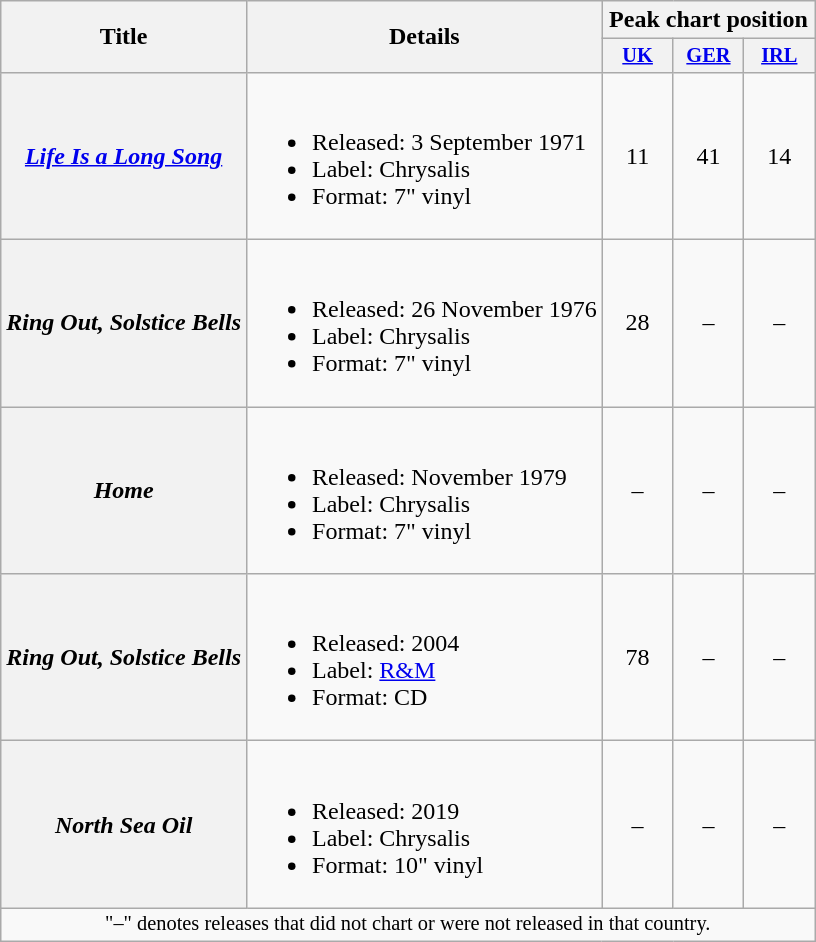<table class="wikitable plainrowheaders">
<tr>
<th rowspan="2">Title</th>
<th rowspan="2">Details</th>
<th colspan="3">Peak chart position</th>
</tr>
<tr>
<th style="width:3em;font-size:85%"><a href='#'>UK</a><br></th>
<th style="width:3em;font-size:85%"><a href='#'>GER</a><br></th>
<th style="width:3em;font-size:85%"><a href='#'>IRL</a><br></th>
</tr>
<tr>
<th scope="row"><em><a href='#'>Life Is a Long Song</a></em></th>
<td><br><ul><li>Released: 3 September 1971</li><li>Label: Chrysalis</li><li>Format: 7" vinyl</li></ul></td>
<td style="text-align:center;">11</td>
<td style="text-align:center;">41</td>
<td style="text-align:center;">14</td>
</tr>
<tr>
<th scope="row"><em>Ring Out, Solstice Bells</em></th>
<td><br><ul><li>Released: 26 November 1976</li><li>Label: Chrysalis</li><li>Format: 7" vinyl</li></ul></td>
<td style="text-align:center;">28</td>
<td style="text-align:center;">–</td>
<td style="text-align:center;">–</td>
</tr>
<tr>
<th scope="row"><em>Home</em></th>
<td><br><ul><li>Released: November 1979</li><li>Label: Chrysalis</li><li>Format: 7" vinyl</li></ul></td>
<td style="text-align:center;">–</td>
<td style="text-align:center;">–</td>
<td style="text-align:center;">–</td>
</tr>
<tr>
<th scope="row"><em>Ring Out, Solstice Bells</em></th>
<td><br><ul><li>Released: 2004</li><li>Label: <a href='#'>R&M</a></li><li>Format: CD</li></ul></td>
<td style="text-align:center;">78</td>
<td style="text-align:center;">–</td>
<td style="text-align:center;">–</td>
</tr>
<tr>
<th scope="row"><em>North Sea Oil</em></th>
<td><br><ul><li>Released: 2019</li><li>Label: Chrysalis</li><li>Format: 10" vinyl</li></ul></td>
<td style="text-align:center;">–</td>
<td style="text-align:center;">–</td>
<td style="text-align:center;">–</td>
</tr>
<tr>
<td colspan="10" style="text-align:center; font-size:85%;">"–" denotes releases that did not chart or were not released in that country.</td>
</tr>
</table>
